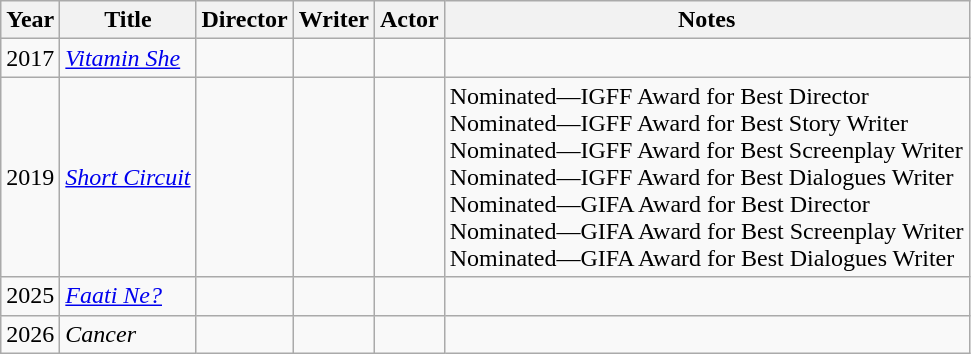<table class="wikitable">
<tr>
<th>Year</th>
<th>Title</th>
<th>Director</th>
<th>Writer</th>
<th>Actor</th>
<th>Notes</th>
</tr>
<tr>
<td>2017</td>
<td><em><a href='#'>Vitamin She</a></em></td>
<td></td>
<td></td>
<td></td>
<td></td>
</tr>
<tr>
<td>2019</td>
<td><em><a href='#'>Short Circuit</a></em></td>
<td></td>
<td></td>
<td></td>
<td>Nominated—IGFF Award for Best Director<br> Nominated—IGFF Award for Best Story Writer<br> Nominated—IGFF Award for Best Screenplay Writer<br> Nominated—IGFF Award for Best Dialogues Writer<br> Nominated—GIFA Award for Best Director<br> Nominated—GIFA Award for Best Screenplay Writer<br> Nominated—GIFA Award for Best Dialogues Writer</td>
</tr>
<tr>
<td>2025</td>
<td><em><a href='#'>Faati Ne?</a></em></td>
<td></td>
<td></td>
<td></td>
</tr>
<tr>
<td>2026</td>
<td><em>Cancer</em></td>
<td></td>
<td></td>
<td></td>
<td></td>
</tr>
</table>
